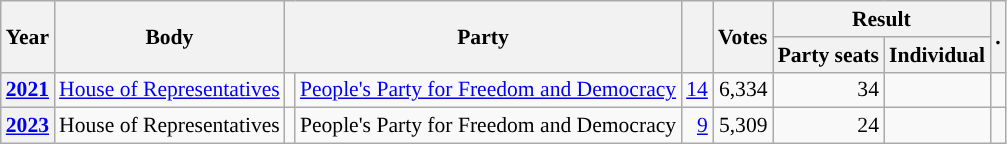<table class="wikitable plainrowheaders sortable" border=2 cellpadding=4 cellspacing=0 style="border: 1px #aaa solid; font-size: 90%; text-align:center;">
<tr>
<th scope="col" rowspan=2>Year</th>
<th scope="col" rowspan=2>Body</th>
<th scope="col" colspan=2 rowspan=2>Party</th>
<th scope="col" rowspan=2></th>
<th scope="col" rowspan=2>Votes</th>
<th scope="colgroup" colspan=2>Result</th>
<th scope="col" rowspan=2 class="unsortable">.</th>
</tr>
<tr>
<th scope="col">Party seats</th>
<th scope="col">Individual</th>
</tr>
<tr>
<th scope="row"><a href='#'>2021</a></th>
<td><a href='#'>House of Representatives</a></td>
<td style="background-color:"></td>
<td><a href='#'>People's Party for Freedom and Democracy</a></td>
<td style=text-align:right><a href='#'>14</a></td>
<td style=text-align:right>6,334</td>
<td style=text-align:right>34</td>
<td></td>
<td></td>
</tr>
<tr>
<th scope="row"><a href='#'>2023</a></th>
<td>House of Representatives</td>
<td style="background-color:"></td>
<td>People's Party for Freedom and Democracy</td>
<td style=text-align:right><a href='#'>9</a></td>
<td style=text-align:right>5,309</td>
<td style=text-align:right>24</td>
<td></td>
<td></td>
</tr>
</table>
